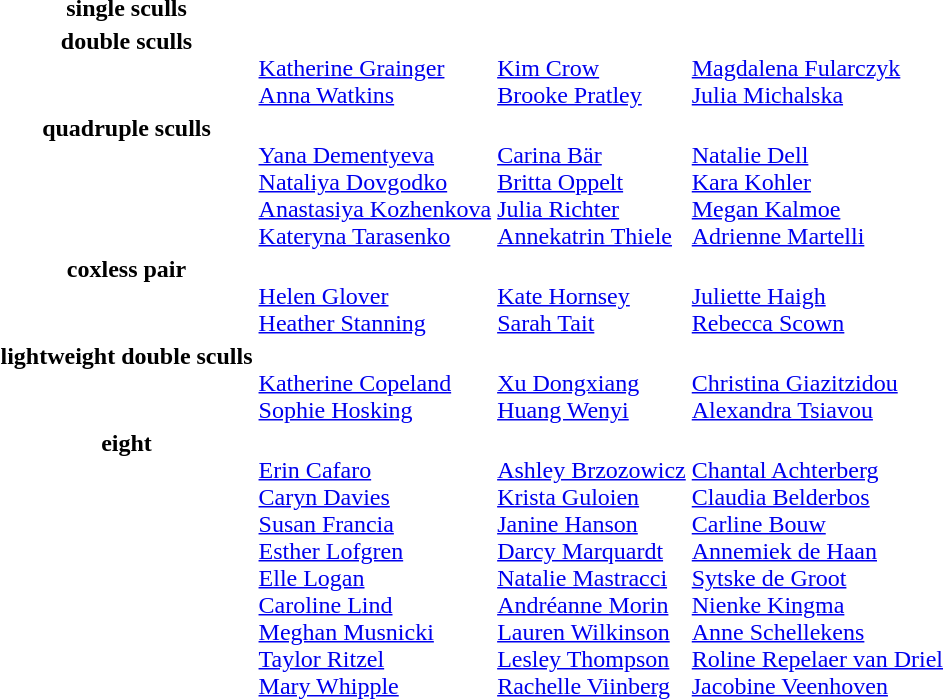<table>
<tr>
<th scope="row">single sculls<br></th>
<td></td>
<td></td>
<td></td>
</tr>
<tr valign="top">
<th scope="row">double sculls<br></th>
<td><br><a href='#'>Katherine Grainger</a><br><a href='#'>Anna Watkins</a></td>
<td><br><a href='#'>Kim Crow</a><br><a href='#'>Brooke Pratley</a></td>
<td><br><a href='#'>Magdalena Fularczyk</a><br><a href='#'>Julia Michalska</a></td>
</tr>
<tr valign="top">
<th scope="row">quadruple sculls<br></th>
<td><br><a href='#'>Yana Dementyeva</a><br><a href='#'>Nataliya Dovgodko</a><br><a href='#'>Anastasiya Kozhenkova</a><br><a href='#'>Kateryna Tarasenko</a></td>
<td><br><a href='#'>Carina Bär</a><br><a href='#'>Britta Oppelt</a><br><a href='#'>Julia Richter</a><br><a href='#'>Annekatrin Thiele</a></td>
<td><br><a href='#'>Natalie Dell</a><br><a href='#'>Kara Kohler</a><br><a href='#'>Megan Kalmoe</a><br><a href='#'>Adrienne Martelli</a></td>
</tr>
<tr valign="top">
<th scope="row">coxless pair<br></th>
<td><br><a href='#'>Helen Glover</a><br><a href='#'>Heather Stanning</a></td>
<td><br><a href='#'>Kate Hornsey</a><br><a href='#'>Sarah Tait</a></td>
<td><br><a href='#'>Juliette Haigh</a><br><a href='#'>Rebecca Scown</a></td>
</tr>
<tr valign="top">
<th scope="row">lightweight double sculls<br></th>
<td><br><a href='#'>Katherine Copeland</a><br><a href='#'>Sophie Hosking</a></td>
<td><br><a href='#'>Xu Dongxiang</a><br><a href='#'>Huang Wenyi</a></td>
<td><br><a href='#'>Christina Giazitzidou</a><br><a href='#'>Alexandra Tsiavou</a></td>
</tr>
<tr valign="top">
<th scope="row">eight<br></th>
<td><br><a href='#'>Erin Cafaro</a><br><a href='#'>Caryn Davies</a><br><a href='#'>Susan Francia</a><br><a href='#'>Esther Lofgren</a><br><a href='#'>Elle Logan</a><br><a href='#'>Caroline Lind</a><br><a href='#'>Meghan Musnicki</a><br><a href='#'>Taylor Ritzel</a><br><a href='#'>Mary Whipple</a></td>
<td><br><a href='#'>Ashley Brzozowicz</a><br><a href='#'>Krista Guloien</a><br><a href='#'>Janine Hanson</a><br><a href='#'>Darcy Marquardt</a><br><a href='#'>Natalie Mastracci</a><br><a href='#'>Andréanne Morin</a><br><a href='#'>Lauren Wilkinson</a><br><a href='#'>Lesley Thompson</a><br><a href='#'>Rachelle Viinberg</a></td>
<td><br><a href='#'>Chantal Achterberg</a><br><a href='#'>Claudia Belderbos</a><br><a href='#'>Carline Bouw</a><br><a href='#'>Annemiek de Haan</a><br><a href='#'>Sytske de Groot</a><br><a href='#'>Nienke Kingma</a><br><a href='#'>Anne Schellekens</a><br><a href='#'>Roline Repelaer van Driel</a><br><a href='#'>Jacobine Veenhoven</a></td>
</tr>
</table>
